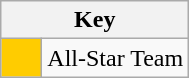<table class="wikitable" style="text-align: center;">
<tr>
<th colspan=2>Key</th>
</tr>
<tr>
<td style="background:#FFCC00; width:20px;"></td>
<td align=left>All-Star Team</td>
</tr>
</table>
